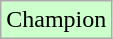<table class="wikitable">
<tr style="background:#cfc;">
<td>Champion</td>
</tr>
</table>
